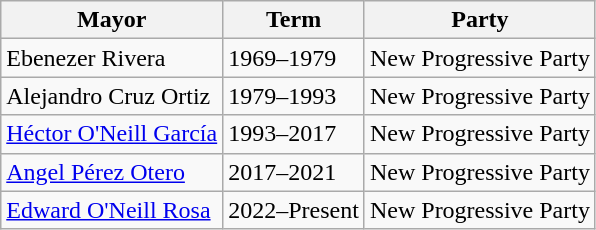<table class="wikitable">
<tr>
<th>Mayor</th>
<th>Term</th>
<th>Party</th>
</tr>
<tr>
<td>Ebenezer Rivera</td>
<td>1969–1979</td>
<td>New Progressive Party</td>
</tr>
<tr>
<td>Alejandro Cruz Ortiz</td>
<td>1979–1993</td>
<td>New Progressive Party</td>
</tr>
<tr>
<td><a href='#'>Héctor O'Neill García</a></td>
<td>1993–2017</td>
<td>New Progressive Party</td>
</tr>
<tr>
<td><a href='#'>Angel Pérez Otero</a></td>
<td>2017–2021</td>
<td>New Progressive Party</td>
</tr>
<tr>
<td><a href='#'>Edward O'Neill Rosa</a></td>
<td>2022–Present</td>
<td>New Progressive Party</td>
</tr>
</table>
